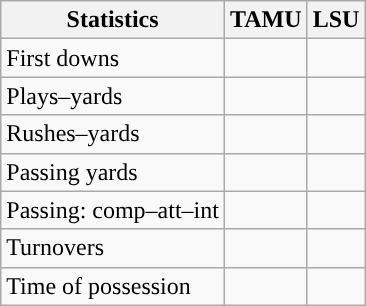<table class="wikitable" style="float:left">
<tr>
<th>Statistics</th>
<th>TAMU</th>
<th>LSU</th>
</tr>
<tr>
<td>First downs</td>
<td></td>
<td></td>
</tr>
<tr>
<td>Plays–yards</td>
<td></td>
<td></td>
</tr>
<tr>
<td>Rushes–yards</td>
<td></td>
<td></td>
</tr>
<tr>
<td>Passing yards</td>
<td></td>
<td></td>
</tr>
<tr>
<td>Passing: comp–att–int</td>
<td></td>
<td></td>
</tr>
<tr>
<td>Turnovers</td>
<td></td>
<td></td>
</tr>
<tr>
<td>Time of possession</td>
<td></td>
<td></td>
</tr>
</table>
